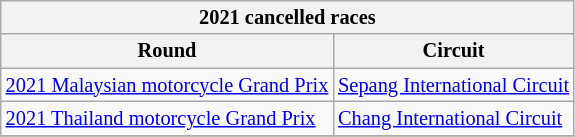<table class="wikitable" style="font-size: 85%">
<tr>
<th colspan=7>2021 cancelled races</th>
</tr>
<tr>
<th>Round</th>
<th>Circuit</th>
</tr>
<tr>
<td> <a href='#'>2021 Malaysian motorcycle Grand Prix</a></td>
<td><a href='#'>Sepang International Circuit</a></td>
</tr>
<tr>
<td> <a href='#'>2021 Thailand motorcycle Grand Prix</a></td>
<td><a href='#'>Chang International Circuit</a></td>
</tr>
<tr>
</tr>
</table>
